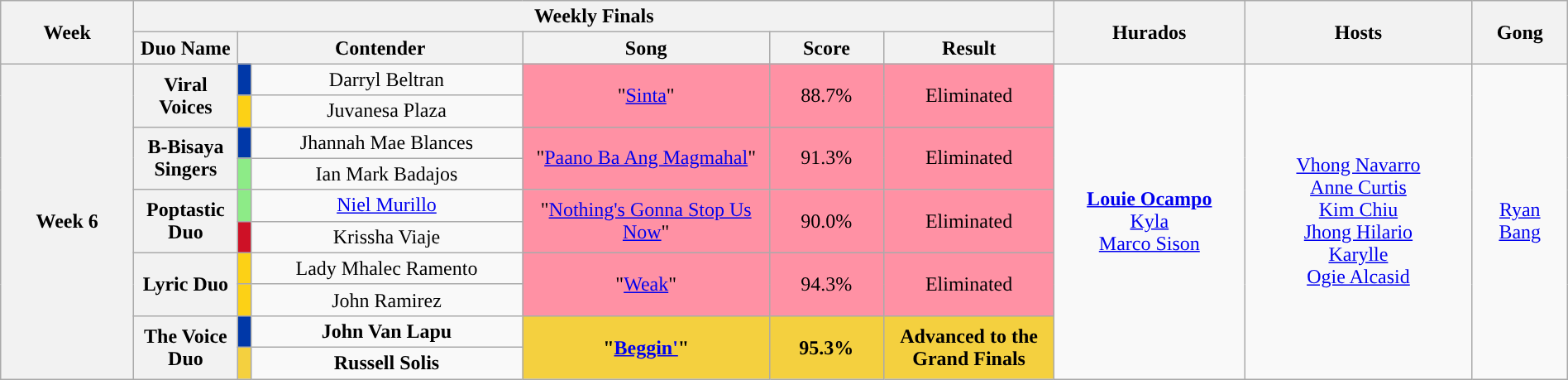<table class="wikitable mw-collapsible mw-collapsed" style="text-align:center; width:100%">
<tr>
<th rowspan="2" width="07%">Week</th>
<th colspan="6">Weekly Finals</th>
<th rowspan="2" width="10%">Hurados</th>
<th rowspan="2" width="12%">Hosts</th>
<th rowspan="2" width="05%">Gong</th>
</tr>
<tr>
<th width="5%">Duo Name</th>
<th colspan="2" width="15%">Contender</th>
<th width="13%">Song</th>
<th width="06%">Score</th>
<th width="09%">Result</th>
</tr>
<tr>
<th rowspan="10">Week 6<br><small></small></th>
<th rowspan="2">Viral Voices</th>
<td style="background:#0038A8"></td>
<td>Darryl Beltran</td>
<td rowspan="2" style="background:#FF91A4;">"<a href='#'>Sinta</a>"</td>
<td rowspan="2" style="background:#FF91A4;">88.7%</td>
<td rowspan="2" style="background:#FF91A4;">Eliminated</td>
<td rowspan="10"><strong><a href='#'>Louie Ocampo</a></strong><br><a href='#'>Kyla</a><br><a href='#'>Marco Sison</a></td>
<td rowspan="10"><a href='#'>Vhong Navarro</a><br><a href='#'>Anne Curtis</a><br><a href='#'>Kim Chiu</a><br><a href='#'>Jhong Hilario</a><br><a href='#'>Karylle</a><br><a href='#'>Ogie Alcasid</a></td>
<td rowspan="10"><a href='#'>Ryan Bang</a></td>
</tr>
<tr>
<td style="background:#FCD116"></td>
<td>Juvanesa Plaza</td>
</tr>
<tr>
<th rowspan="2">B-Bisaya Singers</th>
<td style="background:#0038A8"></td>
<td>Jhannah Mae Blances</td>
<td rowspan="2" style="background:#FF91A4;">"<a href='#'>Paano Ba Ang Magmahal</a>"</td>
<td rowspan="2" style="background:#FF91A4;">91.3%</td>
<td rowspan="2" style="background:#FF91A4;">Eliminated</td>
</tr>
<tr>
<td style="background:#8deb87"></td>
<td>Ian Mark Badajos</td>
</tr>
<tr>
<th rowspan="2">Poptastic Duo</th>
<td style="background:#8deb87"></td>
<td><a href='#'>Niel Murillo</a></td>
<td rowspan="2" style="background:#FF91A4">"<a href='#'>Nothing's Gonna Stop Us Now</a>"</td>
<td rowspan="2" style="background:#FF91A4;">90.0%</td>
<td rowspan="2" style="background:#FF91A4;">Eliminated</td>
</tr>
<tr>
<td style="background:#CE1126"></td>
<td>Krissha Viaje</td>
</tr>
<tr>
<th rowspan="2">Lyric Duo</th>
<td style="background:#FCD116"></td>
<td>Lady Mhalec Ramento</td>
<td rowspan="2" style="background:#FF91A4;">"<a href='#'>Weak</a>"</td>
<td rowspan="2" style="background:#FF91A4;">94.3%</td>
<td rowspan="2" style="background:#FF91A4;">Eliminated</td>
</tr>
<tr>
<td style="background:#FCD116"></td>
<td>John Ramirez</td>
</tr>
<tr>
<th rowspan="2">The Voice Duo</th>
<td style="background:#0038A8"></td>
<td><strong>John Van Lapu</strong></td>
<td rowspan="2" style="background:#F4D03F;"><strong>"<a href='#'>Beggin'</a>"</strong></td>
<td rowspan="2" style="background:#F4D03F"><strong>95.3%</strong></td>
<td rowspan="2" style="background:#F4D03F;"><strong>Advanced to the Grand Finals</strong></td>
</tr>
<tr>
<td style="background:#F4D03F"></td>
<td><strong>Russell Solis</strong></td>
</tr>
</table>
